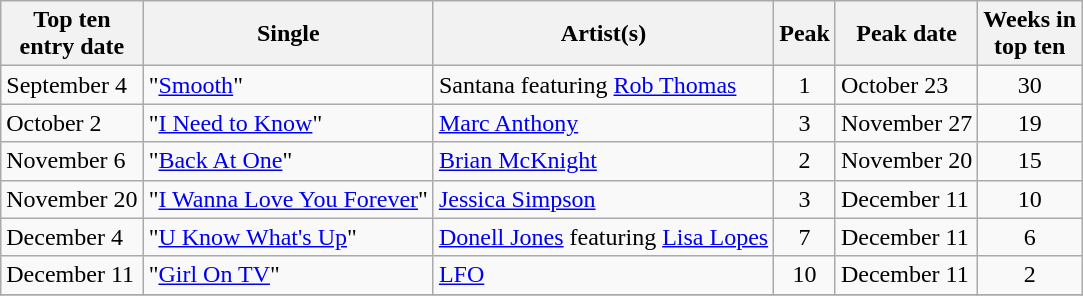<table class="wikitable sortable">
<tr>
<th>Top ten<br>entry date</th>
<th>Single</th>
<th>Artist(s)</th>
<th>Peak</th>
<th>Peak date</th>
<th data-sort-type="number">Weeks in<br>top ten</th>
</tr>
<tr>
<td>September 4</td>
<td>"<a href='#'>Smooth</a>"</td>
<td>Santana featuring <a href='#'>Rob Thomas</a></td>
<td align=center>1</td>
<td>October 23</td>
<td align=center>30</td>
</tr>
<tr>
<td>October 2</td>
<td>"<a href='#'>I Need to Know</a>"</td>
<td><a href='#'>Marc Anthony</a></td>
<td align=center>3</td>
<td>November 27</td>
<td align=center>19</td>
</tr>
<tr>
<td>November 6</td>
<td>"<a href='#'>Back At One</a>"</td>
<td><a href='#'>Brian McKnight</a></td>
<td align=center>2</td>
<td>November 20</td>
<td align=center>15</td>
</tr>
<tr>
<td>November 20</td>
<td>"<a href='#'>I Wanna Love You Forever</a>"</td>
<td><a href='#'>Jessica Simpson</a></td>
<td align=center>3</td>
<td>December 11</td>
<td align=center>10</td>
</tr>
<tr>
<td>December 4</td>
<td>"<a href='#'>U Know What's Up</a>"</td>
<td><a href='#'>Donell Jones</a> featuring <a href='#'>Lisa Lopes</a></td>
<td align=center>7</td>
<td>December 11</td>
<td align=center>6</td>
</tr>
<tr>
<td>December 11</td>
<td>"<a href='#'>Girl On TV</a>"</td>
<td><a href='#'>LFO</a></td>
<td align=center>10</td>
<td>December 11</td>
<td align=center>2</td>
</tr>
<tr>
</tr>
</table>
